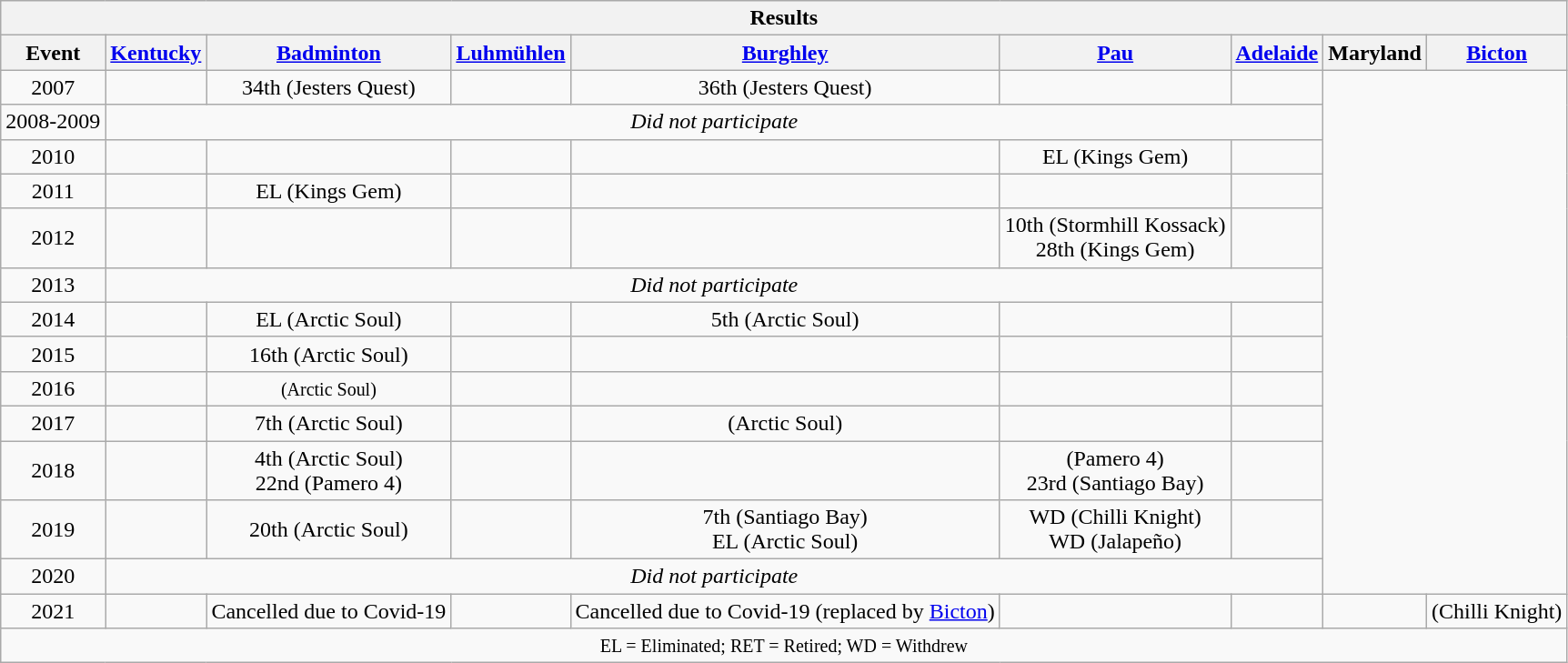<table class="wikitable" style="text-align:center">
<tr>
<th colspan=13 align=center><strong>Results</strong></th>
</tr>
<tr>
<th>Event</th>
<th><a href='#'>Kentucky</a></th>
<th><a href='#'>Badminton</a></th>
<th><a href='#'>Luhmühlen</a></th>
<th><a href='#'>Burghley</a></th>
<th><a href='#'>Pau</a></th>
<th><a href='#'>Adelaide</a></th>
<th>Maryland</th>
<th><a href='#'>Bicton</a></th>
</tr>
<tr>
<td>2007</td>
<td></td>
<td>34th (Jesters Quest)</td>
<td></td>
<td>36th (Jesters Quest)</td>
<td></td>
<td></td>
</tr>
<tr>
<td>2008-2009</td>
<td colspan="6"><em>Did not participate</em></td>
</tr>
<tr>
<td>2010</td>
<td></td>
<td></td>
<td></td>
<td></td>
<td>EL (Kings Gem)</td>
<td></td>
</tr>
<tr>
<td>2011</td>
<td></td>
<td>EL (Kings Gem)</td>
<td></td>
<td></td>
<td></td>
<td></td>
</tr>
<tr>
<td>2012</td>
<td></td>
<td></td>
<td></td>
<td></td>
<td>10th (Stormhill Kossack)<br>28th (Kings Gem)</td>
<td></td>
</tr>
<tr>
<td>2013</td>
<td colspan="6"><em>Did not participate</em></td>
</tr>
<tr>
<td>2014</td>
<td></td>
<td>EL (Arctic Soul)</td>
<td></td>
<td>5th (Arctic Soul)</td>
<td></td>
<td></td>
</tr>
<tr>
<td>2015</td>
<td></td>
<td>16th (Arctic Soul)</td>
<td></td>
<td></td>
<td></td>
<td></td>
</tr>
<tr>
<td>2016</td>
<td></td>
<td> <small>(Arctic Soul)</small></td>
<td></td>
<td></td>
<td></td>
<td></td>
</tr>
<tr>
<td>2017</td>
<td></td>
<td>7th (Arctic Soul)</td>
<td></td>
<td> (Arctic Soul)</td>
<td></td>
<td></td>
</tr>
<tr>
<td>2018</td>
<td></td>
<td>4th (Arctic Soul)<br>22nd (Pamero 4)</td>
<td></td>
<td></td>
<td> (Pamero 4)<br>23rd (Santiago Bay)</td>
<td></td>
</tr>
<tr>
<td>2019</td>
<td></td>
<td>20th (Arctic Soul)</td>
<td></td>
<td>7th (Santiago Bay)<br>EL (Arctic Soul)</td>
<td>WD (Chilli Knight)<br>WD (Jalapeño)</td>
<td></td>
</tr>
<tr>
<td>2020</td>
<td colspan="6"><em>Did not participate</em></td>
</tr>
<tr>
<td>2021</td>
<td></td>
<td>Cancelled due to Covid-19</td>
<td></td>
<td>Cancelled due to Covid-19 (replaced by <a href='#'>Bicton</a>)</td>
<td></td>
<td></td>
<td></td>
<td> (Chilli Knight)</td>
</tr>
<tr>
<td colspan=13 align=center><small> EL = Eliminated; RET = Retired; WD = Withdrew </small></td>
</tr>
</table>
